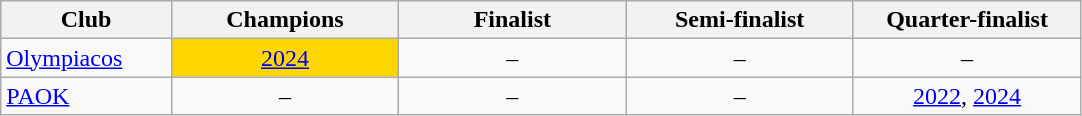<table class="wikitable">
<tr>
<th style="width:12%;">Club</th>
<th style="width:16%;">Champions</th>
<th style="width:16%;">Finalist</th>
<th style="width:16%;">Semi-finalist</th>
<th style="width:16%;">Quarter-finalist</th>
</tr>
<tr>
<td><a href='#'>Olympiacos</a></td>
<td style="text-align:center" bgcolor= gold><a href='#'>2024</a></td>
<td style="text-align:center">–</td>
<td style="text-align:center">–</td>
<td style="text-align:center">–</td>
</tr>
<tr>
<td><a href='#'>PAOK</a></td>
<td style="text-align:center">–</td>
<td style="text-align:center">–</td>
<td style="text-align:center">–</td>
<td style="text-align:center"><a href='#'>2022</a>, <a href='#'>2024</a></td>
</tr>
</table>
